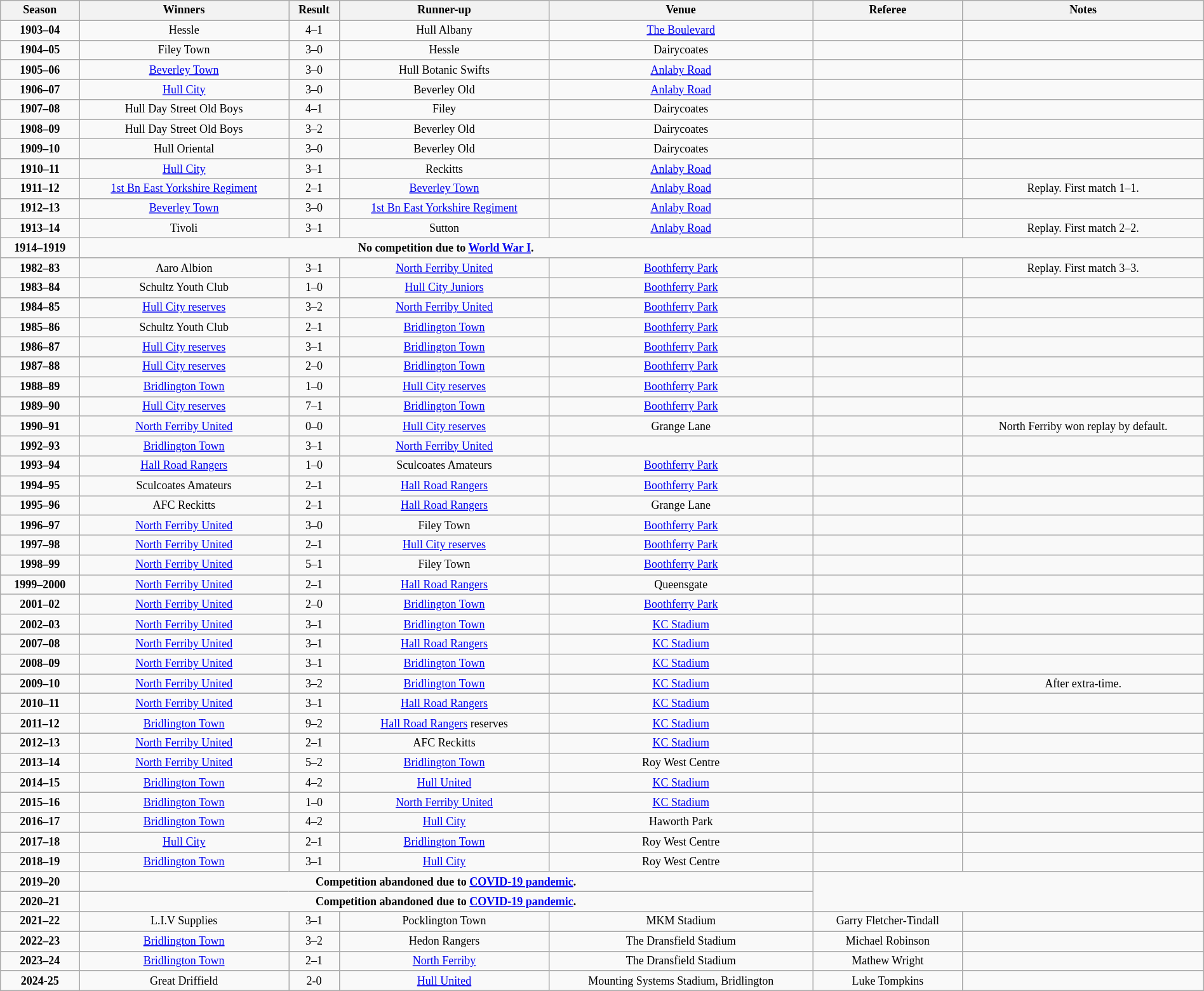<table class="wikitable" style="text-align: center; width: 100%; font-size: 12px">
<tr>
<th>Season</th>
<th>Winners</th>
<th>Result</th>
<th>Runner-up</th>
<th>Venue</th>
<th>Referee</th>
<th>Notes</th>
</tr>
<tr>
<td><strong>1903–04</strong></td>
<td>Hessle</td>
<td>4–1</td>
<td>Hull Albany</td>
<td><a href='#'>The Boulevard</a></td>
<td></td>
<td></td>
</tr>
<tr>
<td><strong>1904–05</strong></td>
<td>Filey Town</td>
<td>3–0</td>
<td>Hessle</td>
<td>Dairycoates</td>
<td></td>
<td></td>
</tr>
<tr>
<td><strong>1905–06</strong></td>
<td><a href='#'>Beverley Town</a></td>
<td>3–0</td>
<td>Hull Botanic Swifts</td>
<td><a href='#'>Anlaby Road</a></td>
<td></td>
<td></td>
</tr>
<tr>
<td><strong>1906–07</strong></td>
<td><a href='#'>Hull City</a></td>
<td>3–0</td>
<td>Beverley Old</td>
<td><a href='#'>Anlaby Road</a></td>
<td></td>
<td></td>
</tr>
<tr>
<td><strong>1907–08</strong></td>
<td>Hull Day Street Old Boys</td>
<td>4–1</td>
<td>Filey</td>
<td>Dairycoates</td>
<td></td>
<td></td>
</tr>
<tr>
<td><strong>1908–09</strong></td>
<td>Hull Day Street Old Boys</td>
<td>3–2</td>
<td>Beverley Old</td>
<td>Dairycoates</td>
<td></td>
<td></td>
</tr>
<tr>
<td><strong>1909–10</strong></td>
<td>Hull Oriental</td>
<td>3–0</td>
<td>Beverley Old</td>
<td>Dairycoates</td>
<td></td>
<td></td>
</tr>
<tr>
<td><strong>1910–11</strong></td>
<td><a href='#'>Hull City</a></td>
<td>3–1</td>
<td>Reckitts</td>
<td><a href='#'>Anlaby Road</a></td>
<td></td>
<td></td>
</tr>
<tr>
<td><strong>1911–12</strong></td>
<td><a href='#'>1st Bn East Yorkshire Regiment</a></td>
<td>2–1</td>
<td><a href='#'>Beverley Town</a></td>
<td><a href='#'>Anlaby Road</a></td>
<td></td>
<td>Replay. First match 1–1.</td>
</tr>
<tr>
<td><strong>1912–13</strong></td>
<td><a href='#'>Beverley Town</a></td>
<td>3–0</td>
<td><a href='#'>1st Bn East Yorkshire Regiment</a></td>
<td><a href='#'>Anlaby Road</a></td>
<td></td>
<td></td>
</tr>
<tr>
<td><strong>1913–14</strong></td>
<td>Tivoli</td>
<td>3–1</td>
<td>Sutton</td>
<td><a href='#'>Anlaby Road</a></td>
<td></td>
<td>Replay. First match 2–2.</td>
</tr>
<tr>
<td><strong>1914–1919</strong></td>
<td colspan=4><strong>No competition due to <a href='#'>World War I</a>.</strong></td>
</tr>
<tr>
<td><strong>1982–83</strong></td>
<td>Aaro Albion</td>
<td>3–1</td>
<td><a href='#'>North Ferriby United</a></td>
<td><a href='#'>Boothferry Park</a></td>
<td></td>
<td>Replay. First match 3–3.</td>
</tr>
<tr>
<td><strong>1983–84</strong></td>
<td>Schultz Youth Club</td>
<td>1–0</td>
<td><a href='#'>Hull City Juniors</a></td>
<td><a href='#'>Boothferry Park</a></td>
<td></td>
<td></td>
</tr>
<tr>
<td><strong>1984–85</strong></td>
<td><a href='#'>Hull City reserves</a></td>
<td>3–2</td>
<td><a href='#'>North Ferriby United</a></td>
<td><a href='#'>Boothferry Park</a></td>
<td></td>
<td></td>
</tr>
<tr>
<td><strong>1985–86</strong></td>
<td>Schultz Youth Club</td>
<td>2–1</td>
<td><a href='#'>Bridlington Town</a></td>
<td><a href='#'>Boothferry Park</a></td>
<td></td>
<td></td>
</tr>
<tr>
<td><strong>1986–87</strong></td>
<td><a href='#'>Hull City reserves</a></td>
<td>3–1</td>
<td><a href='#'>Bridlington Town</a></td>
<td><a href='#'>Boothferry Park</a></td>
<td></td>
<td></td>
</tr>
<tr>
<td><strong>1987–88</strong></td>
<td><a href='#'>Hull City reserves</a></td>
<td>2–0</td>
<td><a href='#'>Bridlington Town</a></td>
<td><a href='#'>Boothferry Park</a></td>
<td></td>
<td></td>
</tr>
<tr>
<td><strong>1988–89</strong></td>
<td><a href='#'>Bridlington Town</a></td>
<td>1–0</td>
<td><a href='#'>Hull City reserves</a></td>
<td><a href='#'>Boothferry Park</a></td>
<td></td>
<td></td>
</tr>
<tr>
<td><strong>1989–90</strong></td>
<td><a href='#'>Hull City reserves</a></td>
<td>7–1</td>
<td><a href='#'>Bridlington Town</a></td>
<td><a href='#'>Boothferry Park</a></td>
<td></td>
<td></td>
</tr>
<tr>
<td><strong>1990–91</strong></td>
<td><a href='#'>North Ferriby United</a></td>
<td>0–0</td>
<td><a href='#'>Hull City reserves</a></td>
<td>Grange Lane</td>
<td></td>
<td>North Ferriby won replay by default.</td>
</tr>
<tr>
<td><strong>1992–93</strong></td>
<td><a href='#'>Bridlington Town</a></td>
<td>3–1</td>
<td><a href='#'>North Ferriby United</a></td>
<td></td>
<td></td>
<td></td>
</tr>
<tr>
<td><strong>1993–94</strong></td>
<td><a href='#'>Hall Road Rangers</a></td>
<td>1–0</td>
<td>Sculcoates Amateurs</td>
<td><a href='#'>Boothferry Park</a></td>
<td></td>
<td></td>
</tr>
<tr>
<td><strong>1994–95</strong></td>
<td>Sculcoates Amateurs</td>
<td>2–1</td>
<td><a href='#'>Hall Road Rangers</a></td>
<td><a href='#'>Boothferry Park</a></td>
<td></td>
<td></td>
</tr>
<tr>
<td><strong>1995–96</strong></td>
<td>AFC Reckitts</td>
<td>2–1</td>
<td><a href='#'>Hall Road Rangers</a></td>
<td>Grange Lane</td>
<td></td>
<td></td>
</tr>
<tr>
<td><strong>1996–97</strong></td>
<td><a href='#'>North Ferriby United</a></td>
<td>3–0</td>
<td>Filey Town</td>
<td><a href='#'>Boothferry Park</a></td>
<td></td>
<td></td>
</tr>
<tr>
<td><strong>1997–98</strong></td>
<td><a href='#'>North Ferriby United</a></td>
<td>2–1</td>
<td><a href='#'>Hull City reserves</a></td>
<td><a href='#'>Boothferry Park</a></td>
<td></td>
<td></td>
</tr>
<tr>
<td><strong>1998–99</strong></td>
<td><a href='#'>North Ferriby United</a></td>
<td>5–1</td>
<td>Filey Town</td>
<td><a href='#'>Boothferry Park</a></td>
<td></td>
<td></td>
</tr>
<tr>
<td><strong>1999–2000</strong></td>
<td><a href='#'>North Ferriby United</a></td>
<td>2–1</td>
<td><a href='#'>Hall Road Rangers</a></td>
<td>Queensgate</td>
<td></td>
<td></td>
</tr>
<tr>
<td><strong>2001–02</strong></td>
<td><a href='#'>North Ferriby United</a></td>
<td>2–0</td>
<td><a href='#'>Bridlington Town</a></td>
<td><a href='#'>Boothferry Park</a></td>
<td></td>
<td></td>
</tr>
<tr>
<td><strong>2002–03</strong></td>
<td><a href='#'>North Ferriby United</a></td>
<td>3–1</td>
<td><a href='#'>Bridlington Town</a></td>
<td><a href='#'>KC Stadium</a></td>
<td></td>
<td></td>
</tr>
<tr>
<td><strong>2007–08</strong></td>
<td><a href='#'>North Ferriby United</a></td>
<td>3–1</td>
<td><a href='#'>Hall Road Rangers</a></td>
<td><a href='#'>KC Stadium</a></td>
<td></td>
<td></td>
</tr>
<tr>
<td><strong>2008–09</strong></td>
<td><a href='#'>North Ferriby United</a></td>
<td>3–1</td>
<td><a href='#'>Bridlington Town</a></td>
<td><a href='#'>KC Stadium</a></td>
<td></td>
<td></td>
</tr>
<tr>
<td><strong>2009–10</strong></td>
<td><a href='#'>North Ferriby United</a></td>
<td>3–2</td>
<td><a href='#'>Bridlington Town</a></td>
<td><a href='#'>KC Stadium</a></td>
<td></td>
<td>After extra-time.</td>
</tr>
<tr>
<td><strong>2010–11</strong></td>
<td><a href='#'>North Ferriby United</a></td>
<td>3–1</td>
<td><a href='#'>Hall Road Rangers</a></td>
<td><a href='#'>KC Stadium</a></td>
<td></td>
<td></td>
</tr>
<tr>
<td><strong>2011–12</strong></td>
<td><a href='#'>Bridlington Town</a></td>
<td>9–2</td>
<td><a href='#'>Hall Road Rangers</a> reserves</td>
<td><a href='#'>KC Stadium</a></td>
<td></td>
<td></td>
</tr>
<tr>
<td><strong>2012–13</strong></td>
<td><a href='#'>North Ferriby United</a></td>
<td>2–1</td>
<td>AFC Reckitts</td>
<td><a href='#'>KC Stadium</a></td>
<td></td>
<td></td>
</tr>
<tr>
<td><strong>2013–14</strong></td>
<td><a href='#'>North Ferriby United</a></td>
<td>5–2</td>
<td><a href='#'>Bridlington Town</a></td>
<td>Roy West Centre</td>
<td></td>
<td></td>
</tr>
<tr>
<td><strong>2014–15</strong></td>
<td><a href='#'>Bridlington Town</a></td>
<td>4–2</td>
<td><a href='#'>Hull United</a></td>
<td><a href='#'>KC Stadium</a></td>
<td></td>
<td></td>
</tr>
<tr>
<td><strong>2015–16</strong></td>
<td><a href='#'>Bridlington Town</a></td>
<td>1–0</td>
<td><a href='#'>North Ferriby United</a></td>
<td><a href='#'>KC Stadium</a></td>
<td></td>
<td></td>
</tr>
<tr>
<td><strong>2016–17</strong></td>
<td><a href='#'>Bridlington Town</a></td>
<td>4–2</td>
<td><a href='#'>Hull City</a></td>
<td>Haworth Park</td>
<td></td>
<td></td>
</tr>
<tr>
<td><strong>2017–18</strong></td>
<td><a href='#'>Hull City</a></td>
<td>2–1</td>
<td><a href='#'>Bridlington Town</a></td>
<td>Roy West Centre</td>
<td></td>
<td></td>
</tr>
<tr>
<td><strong>2018–19</strong></td>
<td><a href='#'>Bridlington Town</a></td>
<td>3–1</td>
<td><a href='#'>Hull City</a></td>
<td>Roy West Centre</td>
<td></td>
<td></td>
</tr>
<tr>
<td><strong>2019–20</strong></td>
<td colspan=4><strong>Competition abandoned due to <a href='#'>COVID-19 pandemic</a>.</strong></td>
</tr>
<tr>
<td><strong>2020–21</strong></td>
<td colspan=4><strong>Competition abandoned due to <a href='#'>COVID-19 pandemic</a>.</strong></td>
</tr>
<tr>
<td><strong>2021–22</strong></td>
<td>L.I.V Supplies</td>
<td>3–1</td>
<td>Pocklington Town</td>
<td>MKM Stadium</td>
<td>Garry Fletcher-Tindall</td>
<td></td>
</tr>
<tr>
<td><strong>2022–23</strong></td>
<td><a href='#'>Bridlington Town</a></td>
<td>3–2</td>
<td>Hedon Rangers</td>
<td>The Dransfield Stadium</td>
<td>Michael Robinson</td>
<td></td>
</tr>
<tr>
<td><strong>2023–24</strong></td>
<td><a href='#'>Bridlington Town</a></td>
<td>2–1</td>
<td><a href='#'>North Ferriby</a></td>
<td>The Dransfield Stadium</td>
<td>Mathew Wright</td>
<td></td>
</tr>
<tr>
<td><strong>2024-25</strong></td>
<td>Great Driffield</td>
<td>2-0</td>
<td><a href='#'>Hull United</a></td>
<td>Mounting Systems Stadium, Bridlington</td>
<td>Luke Tompkins</td>
<td></td>
</tr>
</table>
